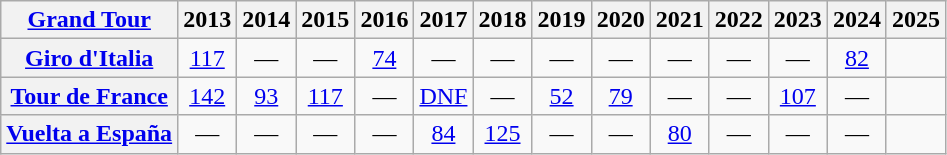<table class="wikitable plainrowheaders">
<tr>
<th scope="col"><a href='#'>Grand Tour</a></th>
<th scope="col">2013</th>
<th scope="col">2014</th>
<th scope="col">2015</th>
<th scope="col">2016</th>
<th scope="col">2017</th>
<th scope="col">2018</th>
<th scope="col">2019</th>
<th scope="col">2020</th>
<th scope="col">2021</th>
<th scope="col">2022</th>
<th scope="col">2023</th>
<th scope="col">2024</th>
<th scope="col">2025</th>
</tr>
<tr style="text-align:center;">
<th scope="row"> <a href='#'>Giro d'Italia</a></th>
<td><a href='#'>117</a></td>
<td>—</td>
<td>—</td>
<td><a href='#'>74</a></td>
<td>—</td>
<td>—</td>
<td>—</td>
<td>—</td>
<td>—</td>
<td>—</td>
<td>—</td>
<td><a href='#'>82</a></td>
<td></td>
</tr>
<tr style="text-align:center;">
<th scope="row"> <a href='#'>Tour de France</a></th>
<td><a href='#'>142</a></td>
<td><a href='#'>93</a></td>
<td><a href='#'>117</a></td>
<td>—</td>
<td><a href='#'>DNF</a></td>
<td>—</td>
<td><a href='#'>52</a></td>
<td><a href='#'>79</a></td>
<td>—</td>
<td>—</td>
<td><a href='#'>107</a></td>
<td>—</td>
<td></td>
</tr>
<tr style="text-align:center;">
<th scope="row"> <a href='#'>Vuelta a España</a></th>
<td>—</td>
<td>—</td>
<td>—</td>
<td>—</td>
<td><a href='#'>84</a></td>
<td><a href='#'>125</a></td>
<td>—</td>
<td>—</td>
<td><a href='#'>80</a></td>
<td>—</td>
<td>—</td>
<td>—</td>
<td></td>
</tr>
</table>
